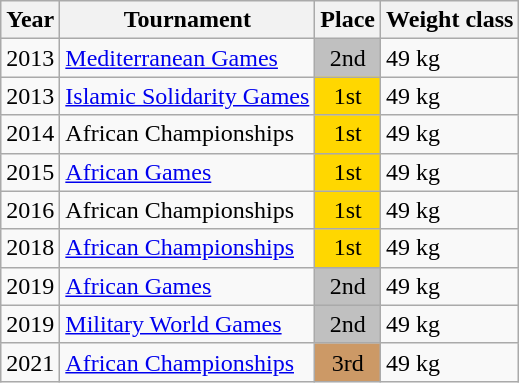<table class=wikitable>
<tr>
<th>Year</th>
<th>Tournament</th>
<th>Place</th>
<th>Weight class</th>
</tr>
<tr>
<td>2013</td>
<td><a href='#'>Mediterranean Games</a></td>
<td bgcolor="silver" align="center">2nd</td>
<td>49 kg</td>
</tr>
<tr>
<td>2013</td>
<td><a href='#'>Islamic Solidarity Games</a></td>
<td bgcolor="gold" align="center">1st</td>
<td>49 kg</td>
</tr>
<tr>
<td>2014</td>
<td>African Championships</td>
<td bgcolor="gold" align="center">1st</td>
<td>49 kg</td>
</tr>
<tr>
<td>2015</td>
<td><a href='#'>African Games</a></td>
<td bgcolor="gold" align="center">1st</td>
<td>49 kg</td>
</tr>
<tr>
<td>2016</td>
<td>African Championships</td>
<td bgcolor="gold" align="center">1st</td>
<td>49 kg</td>
</tr>
<tr>
<td>2018</td>
<td><a href='#'>African Championships</a></td>
<td bgcolor="gold" align="center">1st</td>
<td>49 kg</td>
</tr>
<tr>
<td>2019</td>
<td><a href='#'>African Games</a></td>
<td bgcolor="silver" align="center">2nd</td>
<td>49 kg</td>
</tr>
<tr>
<td>2019</td>
<td><a href='#'>Military World Games</a></td>
<td bgcolor="silver" align="center">2nd</td>
<td>49 kg</td>
</tr>
<tr>
<td>2021</td>
<td><a href='#'>African Championships</a></td>
<td bgcolor="cc9966" align="center">3rd</td>
<td>49 kg</td>
</tr>
</table>
